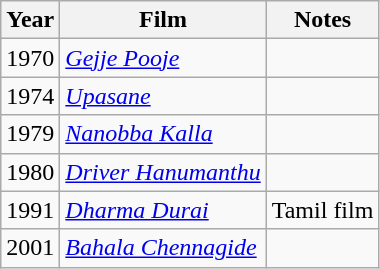<table class="wikitable sortable">
<tr>
<th>Year</th>
<th>Film</th>
<th>Notes</th>
</tr>
<tr>
<td>1970</td>
<td><em><a href='#'>Gejje Pooje</a></em></td>
<td></td>
</tr>
<tr>
<td>1974</td>
<td><em><a href='#'>Upasane</a></em></td>
<td></td>
</tr>
<tr>
<td>1979</td>
<td><em><a href='#'>Nanobba Kalla</a></em></td>
<td></td>
</tr>
<tr>
<td>1980</td>
<td><em><a href='#'>Driver Hanumanthu</a></em></td>
<td></td>
</tr>
<tr>
<td>1991</td>
<td><em><a href='#'>Dharma Durai</a></em></td>
<td>Tamil film</td>
</tr>
<tr>
<td>2001</td>
<td><em><a href='#'>Bahala Chennagide</a></em></td>
<td></td>
</tr>
</table>
